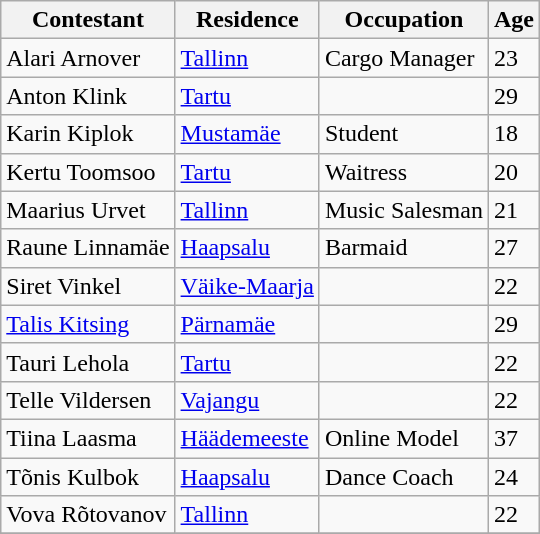<table class="wikitable sortable">
<tr>
<th>Contestant</th>
<th>Residence</th>
<th>Occupation</th>
<th>Age</th>
</tr>
<tr>
<td>Alari Arnover</td>
<td><a href='#'>Tallinn</a></td>
<td>Cargo Manager</td>
<td>23</td>
</tr>
<tr>
<td>Anton Klink</td>
<td><a href='#'>Tartu</a></td>
<td></td>
<td>29</td>
</tr>
<tr>
<td>Karin Kiplok</td>
<td><a href='#'>Mustamäe</a></td>
<td>Student</td>
<td>18</td>
</tr>
<tr>
<td>Kertu Toomsoo</td>
<td><a href='#'>Tartu</a></td>
<td>Waitress</td>
<td>20</td>
</tr>
<tr>
<td>Maarius Urvet</td>
<td><a href='#'>Tallinn</a></td>
<td>Music Salesman</td>
<td>21</td>
</tr>
<tr>
<td>Raune Linnamäe</td>
<td><a href='#'>Haapsalu</a></td>
<td>Barmaid</td>
<td>27</td>
</tr>
<tr>
<td>Siret Vinkel</td>
<td><a href='#'>Väike-Maarja</a></td>
<td></td>
<td>22</td>
</tr>
<tr>
<td><a href='#'>Talis Kitsing</a></td>
<td><a href='#'>Pärnamäe</a></td>
<td></td>
<td>29</td>
</tr>
<tr>
<td>Tauri Lehola</td>
<td><a href='#'>Tartu</a></td>
<td></td>
<td>22</td>
</tr>
<tr>
<td>Telle Vildersen</td>
<td><a href='#'>Vajangu</a></td>
<td></td>
<td>22</td>
</tr>
<tr>
<td>Tiina Laasma</td>
<td><a href='#'>Häädemeeste</a></td>
<td>Online Model</td>
<td>37</td>
</tr>
<tr>
<td>Tõnis Kulbok</td>
<td><a href='#'>Haapsalu</a></td>
<td>Dance Coach</td>
<td>24</td>
</tr>
<tr>
<td>Vova Rõtovanov</td>
<td><a href='#'>Tallinn</a></td>
<td></td>
<td>22</td>
</tr>
<tr>
</tr>
</table>
